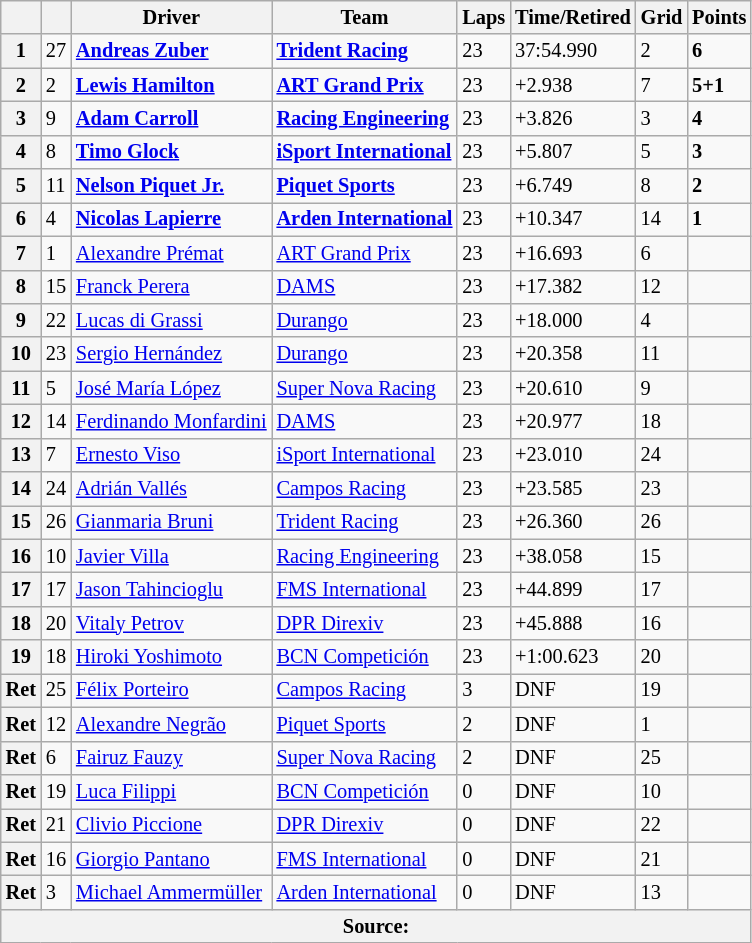<table class="wikitable" style="font-size:85%">
<tr>
<th></th>
<th></th>
<th>Driver</th>
<th>Team</th>
<th>Laps</th>
<th>Time/Retired</th>
<th>Grid</th>
<th>Points</th>
</tr>
<tr>
<th>1</th>
<td>27</td>
<td> <strong><a href='#'>Andreas Zuber</a></strong></td>
<td><strong><a href='#'>Trident Racing</a></strong></td>
<td>23</td>
<td>37:54.990</td>
<td>2</td>
<td><strong>6</strong></td>
</tr>
<tr>
<th>2</th>
<td>2</td>
<td> <strong><a href='#'>Lewis Hamilton</a></strong></td>
<td><strong><a href='#'>ART Grand Prix</a></strong></td>
<td>23</td>
<td>+2.938</td>
<td>7</td>
<td><strong>5+1</strong></td>
</tr>
<tr>
<th>3</th>
<td>9</td>
<td> <strong><a href='#'>Adam Carroll</a></strong></td>
<td><strong><a href='#'>Racing Engineering</a></strong></td>
<td>23</td>
<td>+3.826</td>
<td>3</td>
<td><strong>4</strong></td>
</tr>
<tr>
<th>4</th>
<td>8</td>
<td> <strong><a href='#'>Timo Glock</a></strong></td>
<td><strong><a href='#'>iSport International</a></strong></td>
<td>23</td>
<td>+5.807</td>
<td>5</td>
<td><strong>3</strong></td>
</tr>
<tr>
<th>5</th>
<td>11</td>
<td> <strong><a href='#'>Nelson Piquet Jr.</a></strong></td>
<td><strong><a href='#'>Piquet Sports</a></strong></td>
<td>23</td>
<td>+6.749</td>
<td>8</td>
<td><strong>2</strong></td>
</tr>
<tr>
<th>6</th>
<td>4</td>
<td> <strong><a href='#'>Nicolas Lapierre</a></strong></td>
<td><strong><a href='#'>Arden International</a></strong></td>
<td>23</td>
<td>+10.347</td>
<td>14</td>
<td><strong>1</strong></td>
</tr>
<tr>
<th>7</th>
<td>1</td>
<td> <a href='#'>Alexandre Prémat</a></td>
<td><a href='#'>ART Grand Prix</a></td>
<td>23</td>
<td>+16.693</td>
<td>6</td>
<td></td>
</tr>
<tr>
<th>8</th>
<td>15</td>
<td> <a href='#'>Franck Perera</a></td>
<td><a href='#'>DAMS</a></td>
<td>23</td>
<td>+17.382</td>
<td>12</td>
<td></td>
</tr>
<tr>
<th>9</th>
<td>22</td>
<td> <a href='#'>Lucas di Grassi</a></td>
<td><a href='#'>Durango</a></td>
<td>23</td>
<td>+18.000</td>
<td>4</td>
<td></td>
</tr>
<tr>
<th>10</th>
<td>23</td>
<td> <a href='#'>Sergio Hernández</a></td>
<td><a href='#'>Durango</a></td>
<td>23</td>
<td>+20.358</td>
<td>11</td>
<td></td>
</tr>
<tr>
<th>11</th>
<td>5</td>
<td> <a href='#'>José María López</a></td>
<td><a href='#'>Super Nova Racing</a></td>
<td>23</td>
<td>+20.610</td>
<td>9</td>
<td></td>
</tr>
<tr>
<th>12</th>
<td>14</td>
<td> <a href='#'>Ferdinando Monfardini</a></td>
<td><a href='#'>DAMS</a></td>
<td>23</td>
<td>+20.977</td>
<td>18</td>
<td></td>
</tr>
<tr>
<th>13</th>
<td>7</td>
<td> <a href='#'>Ernesto Viso</a></td>
<td><a href='#'>iSport International</a></td>
<td>23</td>
<td>+23.010</td>
<td>24</td>
<td></td>
</tr>
<tr>
<th>14</th>
<td>24</td>
<td> <a href='#'>Adrián Vallés</a></td>
<td><a href='#'>Campos Racing</a></td>
<td>23</td>
<td>+23.585</td>
<td>23</td>
<td></td>
</tr>
<tr>
<th>15</th>
<td>26</td>
<td> <a href='#'>Gianmaria Bruni</a></td>
<td><a href='#'>Trident Racing</a></td>
<td>23</td>
<td>+26.360</td>
<td>26</td>
<td></td>
</tr>
<tr>
<th>16</th>
<td>10</td>
<td> <a href='#'>Javier Villa</a></td>
<td><a href='#'>Racing Engineering</a></td>
<td>23</td>
<td>+38.058</td>
<td>15</td>
<td></td>
</tr>
<tr>
<th>17</th>
<td>17</td>
<td> <a href='#'>Jason Tahincioglu</a></td>
<td><a href='#'>FMS International</a></td>
<td>23</td>
<td>+44.899</td>
<td>17</td>
<td></td>
</tr>
<tr>
<th>18</th>
<td>20</td>
<td> <a href='#'>Vitaly Petrov</a></td>
<td><a href='#'>DPR Direxiv</a></td>
<td>23</td>
<td>+45.888</td>
<td>16</td>
<td></td>
</tr>
<tr>
<th>19</th>
<td>18</td>
<td> <a href='#'>Hiroki Yoshimoto</a></td>
<td><a href='#'>BCN Competición</a></td>
<td>23</td>
<td>+1:00.623</td>
<td>20</td>
<td></td>
</tr>
<tr>
<th>Ret</th>
<td>25</td>
<td> <a href='#'>Félix Porteiro</a></td>
<td><a href='#'>Campos Racing</a></td>
<td>3</td>
<td>DNF</td>
<td>19</td>
<td></td>
</tr>
<tr>
<th>Ret</th>
<td>12</td>
<td> <a href='#'>Alexandre Negrão</a></td>
<td><a href='#'>Piquet Sports</a></td>
<td>2</td>
<td>DNF</td>
<td>1</td>
<td></td>
</tr>
<tr>
<th>Ret</th>
<td>6</td>
<td> <a href='#'>Fairuz Fauzy</a></td>
<td><a href='#'>Super Nova Racing</a></td>
<td>2</td>
<td>DNF</td>
<td>25</td>
<td></td>
</tr>
<tr>
<th>Ret</th>
<td>19</td>
<td> <a href='#'>Luca Filippi</a></td>
<td><a href='#'>BCN Competición</a></td>
<td>0</td>
<td>DNF</td>
<td>10</td>
<td></td>
</tr>
<tr>
<th>Ret</th>
<td>21</td>
<td> <a href='#'>Clivio Piccione</a></td>
<td><a href='#'>DPR Direxiv</a></td>
<td>0</td>
<td>DNF</td>
<td>22</td>
<td></td>
</tr>
<tr>
<th>Ret</th>
<td>16</td>
<td> <a href='#'>Giorgio Pantano</a></td>
<td><a href='#'>FMS International</a></td>
<td>0</td>
<td>DNF</td>
<td>21</td>
<td></td>
</tr>
<tr>
<th>Ret</th>
<td>3</td>
<td> <a href='#'>Michael Ammermüller</a></td>
<td><a href='#'>Arden International</a></td>
<td>0</td>
<td>DNF</td>
<td>13</td>
<td></td>
</tr>
<tr>
<th colspan="8">Source:</th>
</tr>
</table>
